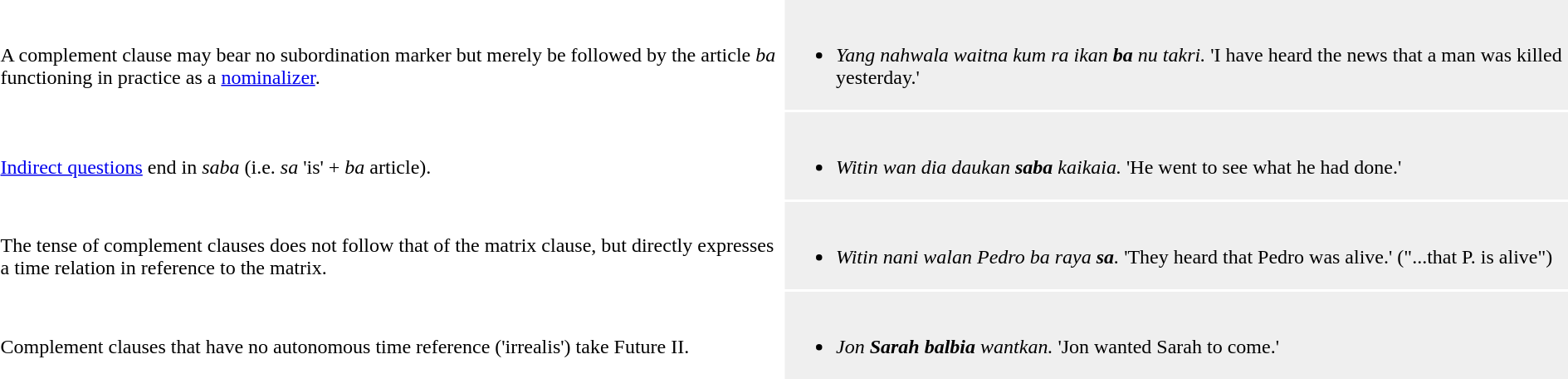<table>
<tr>
<td style="width:50%;"><br>A complement clause may bear no subordination marker but merely be followed by the article <em>ba</em> functioning in practice as a <a href='#'>nominalizer</a>.</td>
<td style="width:50%; background:#efefef;"><br><ul><li><em>Yang nahwala waitna kum ra ikan <strong>ba</strong> nu takri.</em> 'I have heard the news that a man was killed yesterday.'</li></ul></td>
</tr>
<tr>
<td><br><a href='#'>Indirect questions</a> end in <em>saba</em> (i.e. <em>sa</em> 'is' + <em>ba</em> article).</td>
<td style="background:#efefef;"><br><ul><li><em>Witin wan dia daukan <strong>saba</strong> kaikaia.</em> 'He went to see what he had done.'</li></ul></td>
</tr>
<tr>
<td><br>The tense of complement clauses does not follow that of the matrix clause, but directly expresses a time relation in reference to the matrix.</td>
<td style="background:#efefef;"><br><ul><li><em>Witin nani walan Pedro ba raya <strong>sa</strong>.</em> 'They heard that Pedro was alive.' ("...that P. is alive")</li></ul></td>
</tr>
<tr>
<td><br>Complement clauses that have no autonomous time reference ('irrealis') take Future II.</td>
<td style="background:#efefef;"><br><ul><li><em>Jon <strong>Sarah balbia</strong> wantkan.</em> 'Jon wanted Sarah to come.'</li></ul></td>
</tr>
</table>
